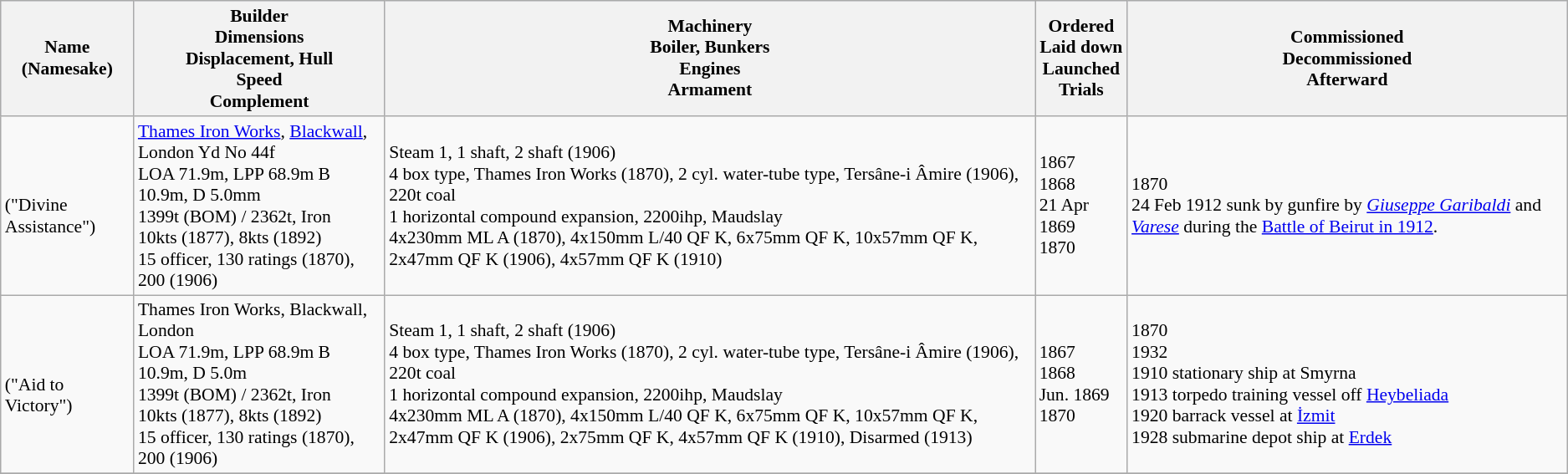<table class="wikitable" style="font-size:90%;">
<tr bgcolor="#e6e9ff">
<th>Name<br>(Namesake)</th>
<th>Builder<br>Dimensions<br>Displacement, Hull<br>Speed<br>Complement</th>
<th>Machinery<br>Boiler, Bunkers<br>Engines<br>Armament</th>
<th>Ordered<br>Laid down<br>Launched<br>Trials</th>
<th>Commissioned<br>Decommissioned<br>Afterward</th>
</tr>
<tr ---->
<td><br>("Divine Assistance")</td>
<td> <a href='#'>Thames Iron Works</a>, <a href='#'>Blackwall</a>, London Yd No 44f<br>LOA 71.9m, LPP 68.9m B 10.9m, D 5.0mm<br>1399t (BOM) / 2362t, Iron<br>10kts (1877), 8kts (1892)<br>15 officer, 130 ratings (1870), 200 (1906)</td>
<td>Steam 1, 1 shaft, 2 shaft (1906)<br>4 box type, Thames Iron Works (1870), 2 cyl. water-tube type, Tersâne-i Âmire (1906), 220t coal<br>1 horizontal compound expansion, 2200ihp, Maudslay<br>4x230mm ML A (1870), 4x150mm L/40 QF K, 6x75mm QF K, 10x57mm QF K, 2x47mm QF K (1906), 4x57mm QF K (1910)</td>
<td>1867<br>1868<br>21 Apr 1869<br>1870</td>
<td>1870<br>24 Feb 1912 sunk by gunfire by <em><a href='#'>Giuseppe Garibaldi</a></em> and <em><a href='#'>Varese</a></em> during the <a href='#'>Battle of Beirut in 1912</a>.</td>
</tr>
<tr ---->
<td><br>("Aid to Victory")</td>
<td> Thames Iron Works, Blackwall, London<br>LOA 71.9m, LPP 68.9m B 10.9m, D 5.0m<br>1399t (BOM) / 2362t, Iron<br>10kts (1877), 8kts (1892)<br>15 officer, 130 ratings (1870), 200 (1906)</td>
<td>Steam 1, 1 shaft, 2 shaft (1906)<br>4 box type, Thames Iron Works (1870), 2 cyl. water-tube type, Tersâne-i Âmire (1906), 220t coal<br>1 horizontal compound expansion, 2200ihp, Maudslay<br>4x230mm ML A (1870), 4x150mm L/40 QF K, 6x75mm QF K, 10x57mm QF K, 2x47mm QF K (1906), 2x75mm QF K, 4x57mm QF K (1910), Disarmed (1913)</td>
<td>1867<br>1868<br>Jun. 1869<br>1870</td>
<td>1870<br>1932<br>1910 stationary ship at Smyrna<br>1913 torpedo training vessel off <a href='#'>Heybeliada</a><br>1920 barrack vessel at <a href='#'>İzmit</a><br>1928 submarine depot ship at <a href='#'>Erdek</a></td>
</tr>
<tr ---->
</tr>
</table>
